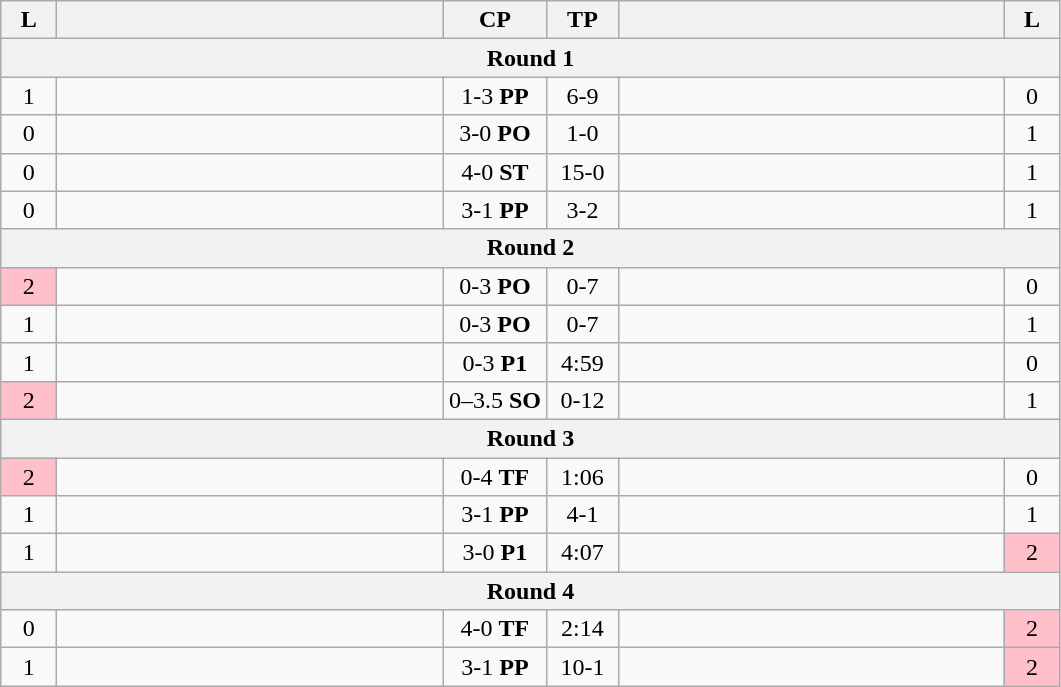<table class="wikitable" style="text-align: center;" |>
<tr>
<th width="30">L</th>
<th width="250"></th>
<th width="62">CP</th>
<th width="40">TP</th>
<th width="250"></th>
<th width="30">L</th>
</tr>
<tr>
<th colspan="7">Round 1</th>
</tr>
<tr>
<td>1</td>
<td style="text-align:left;"></td>
<td>1-3 <strong>PP</strong></td>
<td>6-9</td>
<td style="text-align:left;"><strong></strong></td>
<td>0</td>
</tr>
<tr>
<td>0</td>
<td style="text-align:left;"><strong></strong></td>
<td>3-0 <strong>PO</strong></td>
<td>1-0</td>
<td style="text-align:left;"></td>
<td>1</td>
</tr>
<tr>
<td>0</td>
<td style="text-align:left;"><strong></strong></td>
<td>4-0 <strong>ST</strong></td>
<td>15-0</td>
<td style="text-align:left;"></td>
<td>1</td>
</tr>
<tr>
<td>0</td>
<td style="text-align:left;"><strong></strong></td>
<td>3-1 <strong>PP</strong></td>
<td>3-2</td>
<td style="text-align:left;"></td>
<td>1</td>
</tr>
<tr>
<th colspan="7">Round 2</th>
</tr>
<tr>
<td bgcolor=pink>2</td>
<td style="text-align:left;"></td>
<td>0-3 <strong>PO</strong></td>
<td>0-7</td>
<td style="text-align:left;"><strong></strong></td>
<td>0</td>
</tr>
<tr>
<td>1</td>
<td style="text-align:left;"></td>
<td>0-3 <strong>PO</strong></td>
<td>0-7</td>
<td style="text-align:left;"><strong></strong></td>
<td>1</td>
</tr>
<tr>
<td>1</td>
<td style="text-align:left;"></td>
<td>0-3 <strong>P1</strong></td>
<td>4:59</td>
<td style="text-align:left;"><strong></strong></td>
<td>0</td>
</tr>
<tr>
<td bgcolor=pink>2</td>
<td style="text-align:left;"></td>
<td>0–3.5 <strong>SO</strong></td>
<td>0-12</td>
<td style="text-align:left;"><strong></strong></td>
<td>1</td>
</tr>
<tr>
<th colspan="7">Round 3</th>
</tr>
<tr>
<td bgcolor=pink>2</td>
<td style="text-align:left;"></td>
<td>0-4 <strong>TF</strong></td>
<td>1:06</td>
<td style="text-align:left;"><strong></strong></td>
<td>0</td>
</tr>
<tr>
<td>1</td>
<td style="text-align:left;"><strong></strong></td>
<td>3-1 <strong>PP</strong></td>
<td>4-1</td>
<td style="text-align:left;"></td>
<td>1</td>
</tr>
<tr>
<td>1</td>
<td style="text-align:left;"><strong></strong></td>
<td>3-0 <strong>P1</strong></td>
<td>4:07</td>
<td style="text-align:left;"></td>
<td bgcolor=pink>2</td>
</tr>
<tr>
<th colspan="7">Round 4</th>
</tr>
<tr>
<td>0</td>
<td style="text-align:left;"><strong></strong></td>
<td>4-0 <strong>TF</strong></td>
<td>2:14</td>
<td style="text-align:left;"></td>
<td bgcolor=pink>2</td>
</tr>
<tr>
<td>1</td>
<td style="text-align:left;"><strong></strong></td>
<td>3-1 <strong>PP</strong></td>
<td>10-1</td>
<td style="text-align:left;"></td>
<td bgcolor=pink>2</td>
</tr>
</table>
